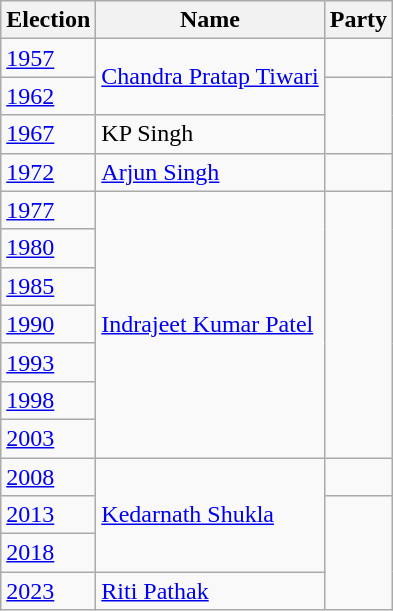<table class="wikitable sortable">
<tr>
<th>Election</th>
<th>Name</th>
<th colspan=2>Party</th>
</tr>
<tr>
<td><a href='#'>1957</a></td>
<td rowspan=2><a href='#'>Chandra Pratap Tiwari</a></td>
<td></td>
</tr>
<tr>
<td><a href='#'>1962</a></td>
</tr>
<tr>
<td><a href='#'>1967</a></td>
<td>KP Singh</td>
</tr>
<tr>
<td><a href='#'>1972</a></td>
<td><a href='#'>Arjun Singh</a></td>
<td></td>
</tr>
<tr>
<td><a href='#'>1977</a></td>
<td rowspan=7><a href='#'>Indrajeet Kumar Patel</a></td>
</tr>
<tr>
<td><a href='#'>1980</a></td>
</tr>
<tr>
<td><a href='#'>1985</a></td>
</tr>
<tr>
<td><a href='#'>1990</a></td>
</tr>
<tr>
<td><a href='#'>1993</a></td>
</tr>
<tr>
<td><a href='#'>1998</a></td>
</tr>
<tr>
<td><a href='#'>2003</a></td>
</tr>
<tr>
<td><a href='#'>2008</a></td>
<td rowspan=3><a href='#'>Kedarnath Shukla</a></td>
<td></td>
</tr>
<tr>
<td><a href='#'>2013</a></td>
</tr>
<tr>
<td><a href='#'>2018</a></td>
</tr>
<tr>
<td><a href='#'>2023</a></td>
<td><a href='#'>Riti Pathak</a></td>
</tr>
</table>
